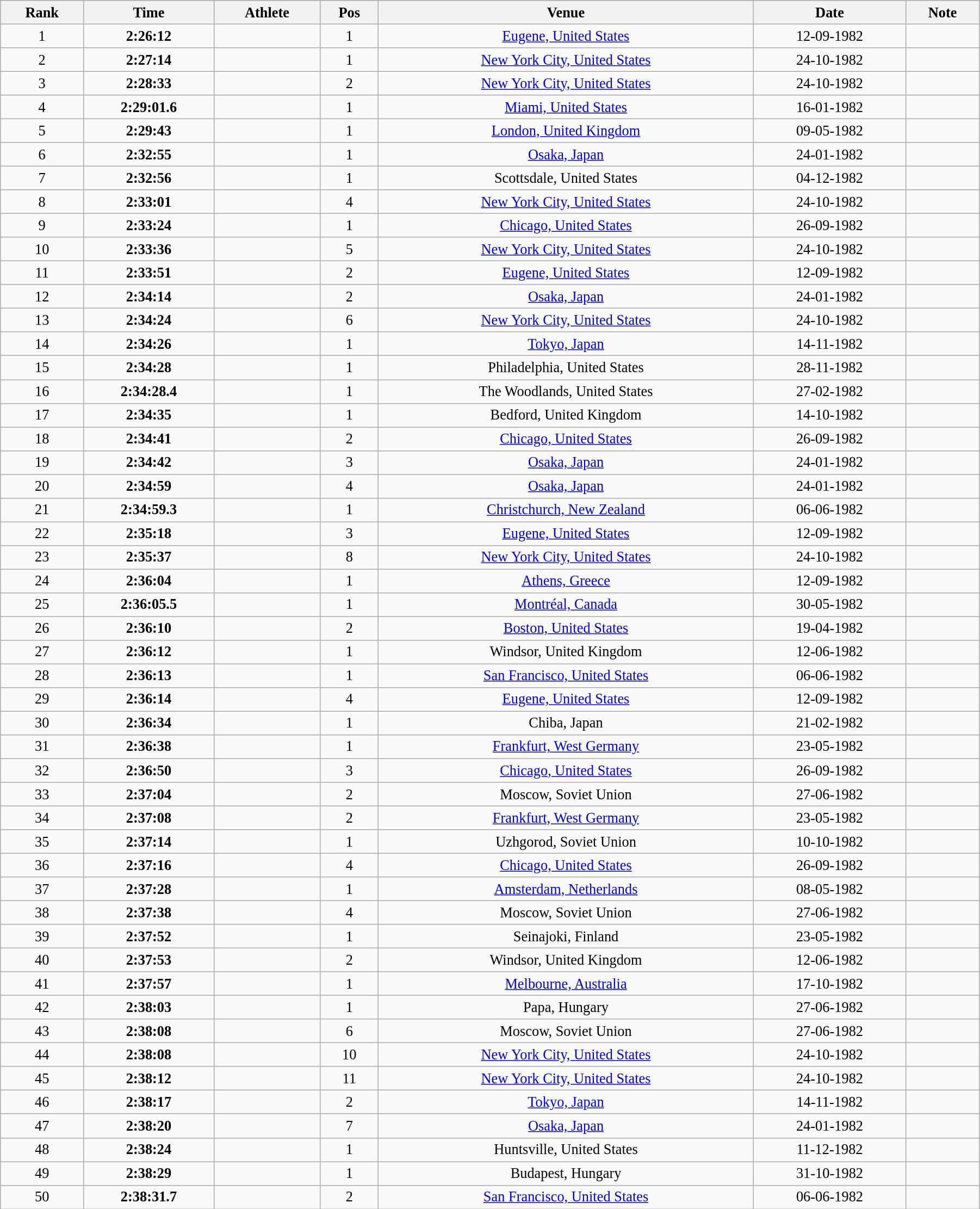<table class="wikitable sortable" style=" text-align:center; font-size:110%;" width="95%">
<tr>
<th>Rank</th>
<th>Time</th>
<th>Athlete</th>
<th>Pos</th>
<th>Venue</th>
<th>Date</th>
<th>Note</th>
</tr>
<tr>
<td>1</td>
<td><strong>2:26:12</strong></td>
<td align=left></td>
<td>1</td>
<td><a href='#'>Eugene, United States</a></td>
<td>12-09-1982</td>
<td></td>
</tr>
<tr>
<td>2</td>
<td><strong>2:27:14</strong></td>
<td align=left></td>
<td>1</td>
<td><a href='#'>New York City, United States</a></td>
<td>24-10-1982</td>
<td></td>
</tr>
<tr>
<td>3</td>
<td><strong>2:28:33</strong></td>
<td align=left></td>
<td>2</td>
<td><a href='#'>New York City, United States</a></td>
<td>24-10-1982</td>
<td></td>
</tr>
<tr>
<td>4</td>
<td><strong>2:29:01.6</strong></td>
<td align=left></td>
<td>1</td>
<td><a href='#'>Miami, United States</a></td>
<td>16-01-1982</td>
<td></td>
</tr>
<tr>
<td>5</td>
<td><strong>2:29:43</strong></td>
<td align=left></td>
<td>1</td>
<td><a href='#'>London, United Kingdom</a></td>
<td>09-05-1982</td>
<td></td>
</tr>
<tr>
<td>6</td>
<td><strong>2:32:55</strong></td>
<td align=left></td>
<td>1</td>
<td><a href='#'>Osaka, Japan</a></td>
<td>24-01-1982</td>
<td></td>
</tr>
<tr>
<td>7</td>
<td><strong>2:32:56</strong></td>
<td align=left></td>
<td>1</td>
<td>Scottsdale, United States</td>
<td>04-12-1982</td>
<td></td>
</tr>
<tr>
<td>8</td>
<td><strong>2:33:01</strong></td>
<td align=left></td>
<td>4</td>
<td><a href='#'>New York City, United States</a></td>
<td>24-10-1982</td>
<td></td>
</tr>
<tr>
<td>9</td>
<td><strong>2:33:24</strong></td>
<td align=left></td>
<td>1</td>
<td><a href='#'>Chicago, United States</a></td>
<td>26-09-1982</td>
<td></td>
</tr>
<tr>
<td>10</td>
<td><strong>2:33:36</strong></td>
<td align=left></td>
<td>5</td>
<td><a href='#'>New York City, United States</a></td>
<td>24-10-1982</td>
<td></td>
</tr>
<tr>
<td>11</td>
<td><strong>2:33:51</strong></td>
<td align=left></td>
<td>2</td>
<td><a href='#'>Eugene, United States</a></td>
<td>12-09-1982</td>
<td></td>
</tr>
<tr>
<td>12</td>
<td><strong>2:34:14</strong></td>
<td align=left></td>
<td>2</td>
<td><a href='#'>Osaka, Japan</a></td>
<td>24-01-1982</td>
<td></td>
</tr>
<tr>
<td>13</td>
<td><strong>2:34:24</strong></td>
<td align=left></td>
<td>6</td>
<td><a href='#'>New York City, United States</a></td>
<td>24-10-1982</td>
<td></td>
</tr>
<tr>
<td>14</td>
<td><strong>2:34:26</strong></td>
<td align=left></td>
<td>1</td>
<td><a href='#'>Tokyo, Japan</a></td>
<td>14-11-1982</td>
<td></td>
</tr>
<tr>
<td>15</td>
<td><strong>2:34:28</strong></td>
<td align=left></td>
<td>1</td>
<td>Philadelphia, United States</td>
<td>28-11-1982</td>
<td></td>
</tr>
<tr>
<td>16</td>
<td><strong>2:34:28.4</strong></td>
<td align=left></td>
<td>1</td>
<td>The Woodlands, United States</td>
<td>27-02-1982</td>
<td></td>
</tr>
<tr>
<td>17</td>
<td><strong>2:34:35</strong></td>
<td align=left></td>
<td>1</td>
<td>Bedford, United Kingdom</td>
<td>14-10-1982</td>
<td></td>
</tr>
<tr>
<td>18</td>
<td><strong>2:34:41</strong></td>
<td align=left></td>
<td>2</td>
<td><a href='#'>Chicago, United States</a></td>
<td>26-09-1982</td>
<td></td>
</tr>
<tr>
<td>19</td>
<td><strong>2:34:42</strong></td>
<td align=left></td>
<td>3</td>
<td><a href='#'>Osaka, Japan</a></td>
<td>24-01-1982</td>
<td></td>
</tr>
<tr>
<td>20</td>
<td><strong>2:34:59</strong></td>
<td align=left></td>
<td>4</td>
<td><a href='#'>Osaka, Japan</a></td>
<td>24-01-1982</td>
<td></td>
</tr>
<tr>
<td>21</td>
<td><strong>2:34:59.3</strong></td>
<td align=left></td>
<td>1</td>
<td><a href='#'>Christchurch, New Zealand</a></td>
<td>06-06-1982</td>
<td></td>
</tr>
<tr>
<td>22</td>
<td><strong>2:35:18</strong></td>
<td align=left></td>
<td>3</td>
<td><a href='#'>Eugene, United States</a></td>
<td>12-09-1982</td>
<td></td>
</tr>
<tr>
<td>23</td>
<td><strong>2:35:37</strong></td>
<td align=left></td>
<td>8</td>
<td><a href='#'>New York City, United States</a></td>
<td>24-10-1982</td>
<td></td>
</tr>
<tr>
<td>24</td>
<td><strong>2:36:04</strong></td>
<td align=left></td>
<td>1</td>
<td><a href='#'>Athens, Greece</a></td>
<td>12-09-1982</td>
<td></td>
</tr>
<tr>
<td>25</td>
<td><strong>2:36:05.5</strong></td>
<td align=left></td>
<td>1</td>
<td><a href='#'>Montréal, Canada</a></td>
<td>30-05-1982</td>
<td></td>
</tr>
<tr>
<td>26</td>
<td><strong>2:36:10</strong></td>
<td align=left></td>
<td>2</td>
<td><a href='#'>Boston, United States</a></td>
<td>19-04-1982</td>
<td></td>
</tr>
<tr>
<td>27</td>
<td><strong>2:36:12</strong></td>
<td align=left></td>
<td>1</td>
<td>Windsor, United Kingdom</td>
<td>12-06-1982</td>
<td></td>
</tr>
<tr>
<td>28</td>
<td><strong>2:36:13</strong></td>
<td align=left></td>
<td>1</td>
<td><a href='#'>San Francisco, United States</a></td>
<td>06-06-1982</td>
<td></td>
</tr>
<tr>
<td>29</td>
<td><strong>2:36:14</strong></td>
<td align=left></td>
<td>4</td>
<td><a href='#'>Eugene, United States</a></td>
<td>12-09-1982</td>
<td></td>
</tr>
<tr>
<td>30</td>
<td><strong>2:36:34</strong></td>
<td align=left></td>
<td>1</td>
<td>Chiba, Japan</td>
<td>21-02-1982</td>
<td></td>
</tr>
<tr>
<td>31</td>
<td><strong>2:36:38</strong></td>
<td align=left></td>
<td>1</td>
<td><a href='#'>Frankfurt, West Germany</a></td>
<td>23-05-1982</td>
<td></td>
</tr>
<tr>
<td>32</td>
<td><strong>2:36:50</strong></td>
<td align=left></td>
<td>3</td>
<td><a href='#'>Chicago, United States</a></td>
<td>26-09-1982</td>
<td></td>
</tr>
<tr>
<td>33</td>
<td><strong>2:37:04</strong></td>
<td align=left></td>
<td>2</td>
<td>Moscow, Soviet Union</td>
<td>27-06-1982</td>
<td></td>
</tr>
<tr>
<td>34</td>
<td><strong>2:37:08</strong></td>
<td align=left></td>
<td>2</td>
<td><a href='#'>Frankfurt, West Germany</a></td>
<td>23-05-1982</td>
<td></td>
</tr>
<tr>
<td>35</td>
<td><strong>2:37:14</strong></td>
<td align=left></td>
<td>1</td>
<td>Uzhgorod, Soviet Union</td>
<td>10-10-1982</td>
<td></td>
</tr>
<tr>
<td>36</td>
<td><strong>2:37:16</strong></td>
<td align=left></td>
<td>4</td>
<td><a href='#'>Chicago, United States</a></td>
<td>26-09-1982</td>
<td></td>
</tr>
<tr>
<td>37</td>
<td><strong>2:37:28</strong></td>
<td align=left></td>
<td>1</td>
<td><a href='#'>Amsterdam, Netherlands</a></td>
<td>08-05-1982</td>
<td></td>
</tr>
<tr>
<td>38</td>
<td><strong>2:37:38</strong></td>
<td align=left></td>
<td>4</td>
<td>Moscow, Soviet Union</td>
<td>27-06-1982</td>
<td></td>
</tr>
<tr>
<td>39</td>
<td><strong>2:37:52</strong></td>
<td align=left></td>
<td>1</td>
<td>Seinajoki, Finland</td>
<td>23-05-1982</td>
<td></td>
</tr>
<tr>
<td>40</td>
<td><strong>2:37:53</strong></td>
<td align=left></td>
<td>2</td>
<td>Windsor, United Kingdom</td>
<td>12-06-1982</td>
<td></td>
</tr>
<tr>
<td>41</td>
<td><strong>2:37:57</strong></td>
<td align=left></td>
<td>1</td>
<td><a href='#'>Melbourne, Australia</a></td>
<td>17-10-1982</td>
<td></td>
</tr>
<tr>
<td>42</td>
<td><strong>2:38:03</strong></td>
<td align=left></td>
<td>1</td>
<td>Papa, Hungary</td>
<td>27-06-1982</td>
<td></td>
</tr>
<tr>
<td>43</td>
<td><strong>2:38:08</strong></td>
<td align=left></td>
<td>6</td>
<td>Moscow, Soviet Union</td>
<td>27-06-1982</td>
<td></td>
</tr>
<tr>
<td>44</td>
<td><strong>2:38:08</strong></td>
<td align=left></td>
<td>10</td>
<td><a href='#'>New York City, United States</a></td>
<td>24-10-1982</td>
<td></td>
</tr>
<tr>
<td>45</td>
<td><strong>2:38:12</strong></td>
<td align=left></td>
<td>11</td>
<td><a href='#'>New York City, United States</a></td>
<td>24-10-1982</td>
<td></td>
</tr>
<tr>
<td>46</td>
<td><strong>2:38:17</strong></td>
<td align=left></td>
<td>2</td>
<td><a href='#'>Tokyo, Japan</a></td>
<td>14-11-1982</td>
<td></td>
</tr>
<tr>
<td>47</td>
<td><strong>2:38:20</strong></td>
<td align=left></td>
<td>7</td>
<td><a href='#'>Osaka, Japan</a></td>
<td>24-01-1982</td>
<td></td>
</tr>
<tr>
<td>48</td>
<td><strong>2:38:24</strong></td>
<td align=left></td>
<td>1</td>
<td>Huntsville, United States</td>
<td>11-12-1982</td>
<td></td>
</tr>
<tr>
<td>49</td>
<td><strong>2:38:29</strong></td>
<td align=left></td>
<td>1</td>
<td>Budapest, Hungary</td>
<td>31-10-1982</td>
<td></td>
</tr>
<tr>
<td>50</td>
<td><strong>2:38:31.7</strong></td>
<td align=left></td>
<td>2</td>
<td><a href='#'>San Francisco, United States</a></td>
<td>06-06-1982</td>
<td></td>
</tr>
</table>
